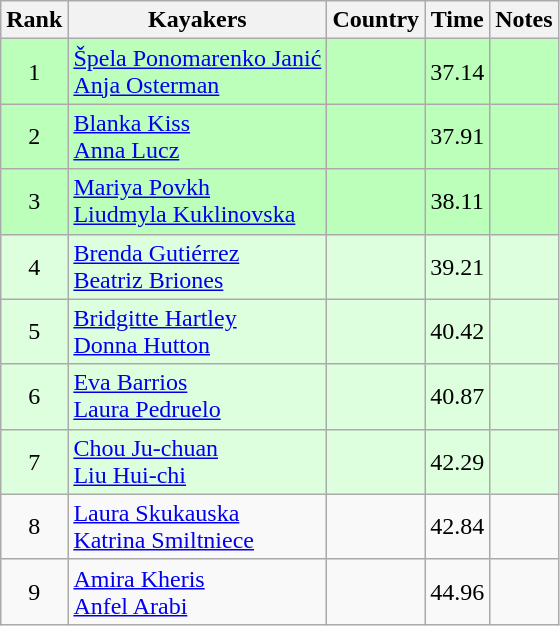<table class="wikitable" style="text-align:center">
<tr>
<th>Rank</th>
<th>Kayakers</th>
<th>Country</th>
<th>Time</th>
<th>Notes</th>
</tr>
<tr bgcolor=bbffbb>
<td>1</td>
<td align="left"><a href='#'>Špela Ponomarenko Janić</a><br><a href='#'>Anja Osterman</a></td>
<td align="left"></td>
<td>37.14</td>
<td></td>
</tr>
<tr bgcolor=bbffbb>
<td>2</td>
<td align="left"><a href='#'>Blanka Kiss</a><br><a href='#'>Anna Lucz</a></td>
<td align="left"></td>
<td>37.91</td>
<td></td>
</tr>
<tr bgcolor=bbffbb>
<td>3</td>
<td align="left"><a href='#'>Mariya Povkh</a><br><a href='#'>Liudmyla Kuklinovska</a></td>
<td align="left"></td>
<td>38.11</td>
<td></td>
</tr>
<tr bgcolor=ddffdd>
<td>4</td>
<td align="left"><a href='#'>Brenda Gutiérrez</a><br><a href='#'>Beatriz Briones</a></td>
<td align="left"></td>
<td>39.21</td>
<td></td>
</tr>
<tr bgcolor=ddffdd>
<td>5</td>
<td align="left"><a href='#'>Bridgitte Hartley</a><br><a href='#'>Donna Hutton</a></td>
<td align="left"></td>
<td>40.42</td>
<td></td>
</tr>
<tr bgcolor=ddffdd>
<td>6</td>
<td align="left"><a href='#'>Eva Barrios</a><br><a href='#'>Laura Pedruelo</a></td>
<td align="left"></td>
<td>40.87</td>
<td></td>
</tr>
<tr bgcolor=ddffdd>
<td>7</td>
<td align="left"><a href='#'>Chou Ju-chuan</a><br><a href='#'>Liu Hui-chi</a></td>
<td align="left"></td>
<td>42.29</td>
<td></td>
</tr>
<tr>
<td>8</td>
<td align="left"><a href='#'>Laura Skukauska</a><br><a href='#'>Katrina Smiltniece</a></td>
<td align="left"></td>
<td>42.84</td>
<td></td>
</tr>
<tr>
<td>9</td>
<td align="left"><a href='#'>Amira Kheris</a><br><a href='#'>Anfel Arabi</a></td>
<td align="left"></td>
<td>44.96</td>
<td></td>
</tr>
</table>
